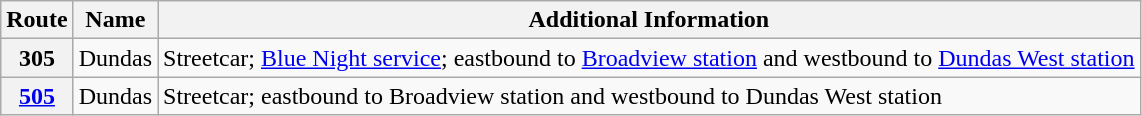<table class="wikitable">
<tr>
<th>Route</th>
<th>Name</th>
<th>Additional Information<br></th>
</tr>
<tr>
<th>305</th>
<td>Dundas</td>
<td>Streetcar; <a href='#'>Blue Night service</a>; eastbound to <a href='#'>Broadview station</a> and westbound to <a href='#'>Dundas West station</a></td>
</tr>
<tr>
<th><a href='#'>505</a></th>
<td>Dundas</td>
<td>Streetcar; eastbound to Broadview station and westbound to Dundas West station</td>
</tr>
</table>
